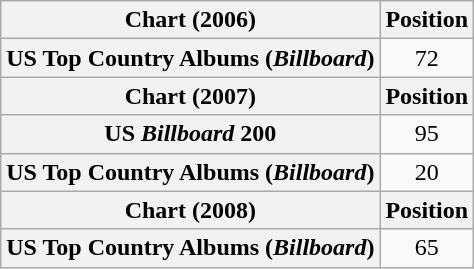<table class="wikitable plainrowheaders" style="text-align:center">
<tr>
<th scope="col">Chart (2006)</th>
<th scope="col">Position</th>
</tr>
<tr>
<th scope="row">US Top Country Albums (<em>Billboard</em>)</th>
<td>72</td>
</tr>
<tr>
<th scope="col">Chart (2007)</th>
<th scope="col">Position</th>
</tr>
<tr>
<th scope="row">US <em>Billboard</em> 200</th>
<td>95</td>
</tr>
<tr>
<th scope="row">US Top Country Albums (<em>Billboard</em>)</th>
<td>20</td>
</tr>
<tr>
<th scope="col">Chart (2008)</th>
<th scope="col">Position</th>
</tr>
<tr>
<th scope="row">US Top Country Albums (<em>Billboard</em>)</th>
<td>65</td>
</tr>
</table>
